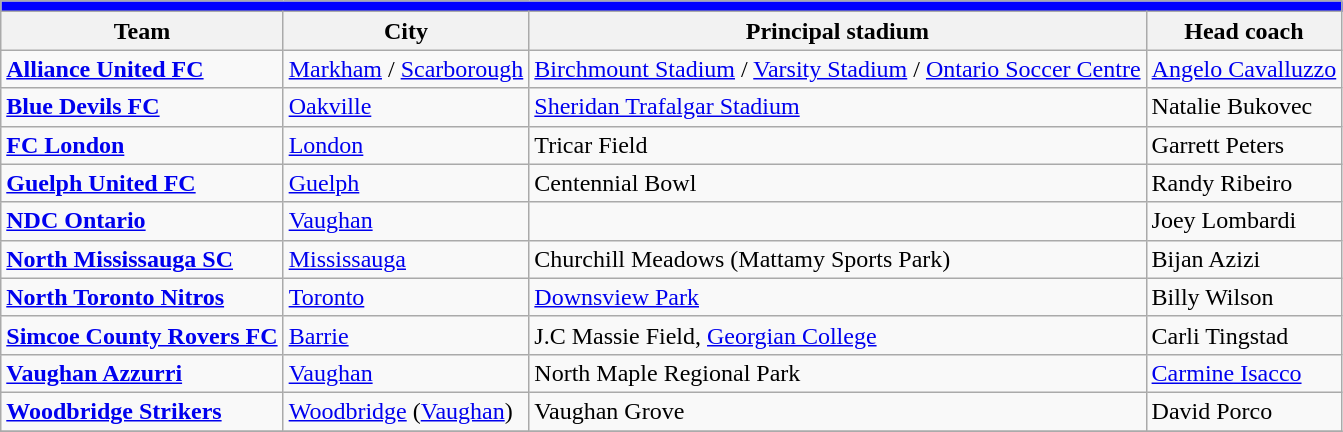<table class="wikitable sortable">
<tr>
<th style="background:blue" colspan="6"></th>
</tr>
<tr>
<th>Team</th>
<th>City</th>
<th>Principal stadium</th>
<th>Head coach</th>
</tr>
<tr>
<td><strong><a href='#'>Alliance United FC</a></strong></td>
<td><a href='#'>Markham</a> / <a href='#'>Scarborough</a></td>
<td><a href='#'>Birchmount Stadium</a> / <a href='#'>Varsity Stadium</a> / <a href='#'>Ontario Soccer Centre</a></td>
<td><a href='#'>Angelo Cavalluzzo</a></td>
</tr>
<tr>
<td><strong><a href='#'>Blue Devils FC</a></strong></td>
<td><a href='#'>Oakville</a></td>
<td><a href='#'>Sheridan Trafalgar Stadium</a></td>
<td>Natalie Bukovec</td>
</tr>
<tr>
<td><strong><a href='#'>FC London</a></strong></td>
<td><a href='#'>London</a></td>
<td>Tricar Field</td>
<td>Garrett Peters</td>
</tr>
<tr>
<td><strong><a href='#'>Guelph United FC</a></strong></td>
<td><a href='#'>Guelph</a></td>
<td>Centennial Bowl</td>
<td>Randy Ribeiro</td>
</tr>
<tr>
<td><strong><a href='#'>NDC Ontario</a></strong></td>
<td><a href='#'>Vaughan</a></td>
<td></td>
<td>Joey Lombardi</td>
</tr>
<tr>
<td><strong><a href='#'>North Mississauga SC</a></strong></td>
<td><a href='#'>Mississauga</a></td>
<td>Churchill Meadows (Mattamy Sports Park)</td>
<td>Bijan Azizi</td>
</tr>
<tr>
<td><strong><a href='#'>North Toronto Nitros</a></strong></td>
<td><a href='#'>Toronto</a></td>
<td><a href='#'>Downsview Park</a></td>
<td>Billy Wilson</td>
</tr>
<tr>
<td><strong><a href='#'>Simcoe County Rovers FC</a></strong></td>
<td><a href='#'>Barrie</a></td>
<td>J.C Massie Field, <a href='#'>Georgian College</a></td>
<td>Carli Tingstad</td>
</tr>
<tr>
<td><strong><a href='#'>Vaughan Azzurri</a></strong></td>
<td><a href='#'>Vaughan</a></td>
<td>North Maple Regional Park</td>
<td><a href='#'>Carmine Isacco</a></td>
</tr>
<tr>
<td><strong><a href='#'>Woodbridge Strikers</a></strong></td>
<td><a href='#'>Woodbridge</a> (<a href='#'>Vaughan</a>)</td>
<td>Vaughan Grove</td>
<td>David Porco</td>
</tr>
<tr>
</tr>
</table>
